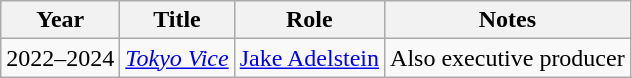<table class="wikitable plainrowheaders sortable">
<tr>
<th scope="col">Year</th>
<th scope="col">Title</th>
<th scope="col">Role</th>
<th scope="col" class="unsortable">Notes</th>
</tr>
<tr>
<td>2022–2024</td>
<td><em><a href='#'>Tokyo Vice</a></em></td>
<td><a href='#'>Jake Adelstein</a></td>
<td>Also executive producer</td>
</tr>
</table>
